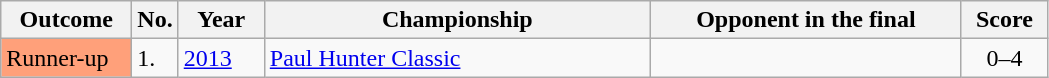<table class="sortable wikitable">
<tr>
<th width="80">Outcome</th>
<th width="20">No.</th>
<th width="50">Year</th>
<th width="250">Championship</th>
<th width="200">Opponent in the final</th>
<th width="50">Score</th>
</tr>
<tr>
<td style="background:#ffa07a;">Runner-up</td>
<td>1.</td>
<td><a href='#'>2013</a></td>
<td><a href='#'>Paul Hunter Classic</a></td>
<td> </td>
<td align="center">0–4</td>
</tr>
</table>
